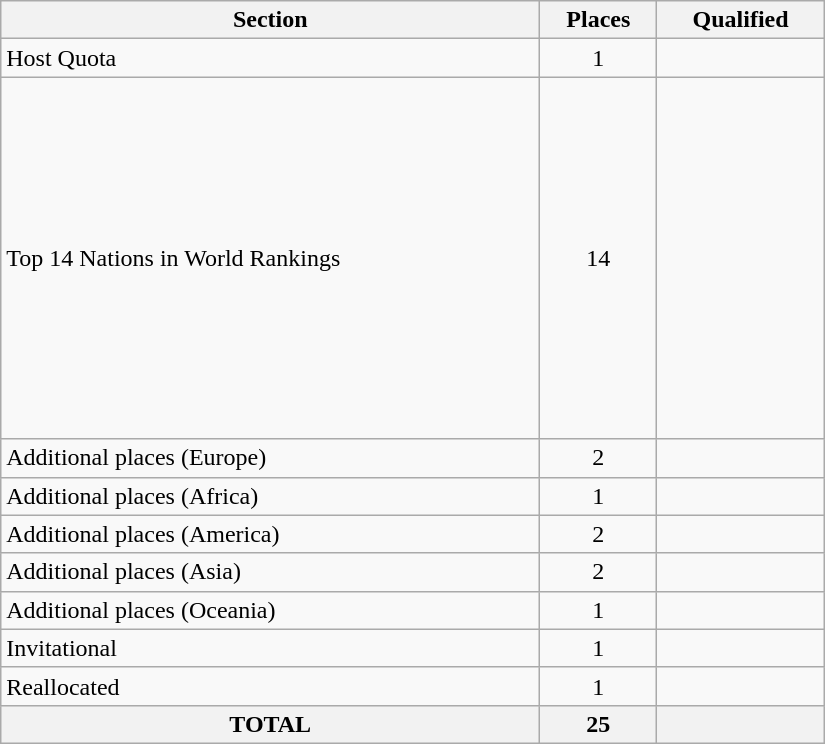<table class="wikitable" width=550>
<tr>
<th>Section</th>
<th>Places</th>
<th>Qualified</th>
</tr>
<tr>
<td>Host Quota</td>
<td align="center">1</td>
<td></td>
</tr>
<tr>
<td>Top 14 Nations in World Rankings</td>
<td align="center">14</td>
<td><br><br><br><br><br><br><br><br><br><br><br><br><br></td>
</tr>
<tr>
<td>Additional places (Europe)</td>
<td align="center">2</td>
<td><br></td>
</tr>
<tr>
<td>Additional places (Africa)</td>
<td align="center">1</td>
<td></td>
</tr>
<tr>
<td>Additional places (America)</td>
<td align="center">2</td>
<td><br></td>
</tr>
<tr>
<td>Additional places (Asia)</td>
<td align="center">2</td>
<td><br></td>
</tr>
<tr>
<td>Additional places (Oceania)</td>
<td align="center">1</td>
<td></td>
</tr>
<tr>
<td>Invitational</td>
<td align="center">1</td>
<td></td>
</tr>
<tr>
<td>Reallocated</td>
<td align="center">1</td>
<td></td>
</tr>
<tr>
<th>TOTAL</th>
<th>25</th>
<th></th>
</tr>
</table>
